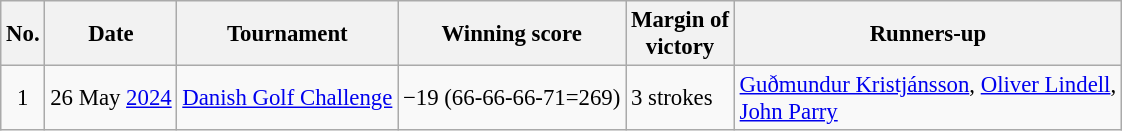<table class="wikitable" style="font-size:95%;">
<tr>
<th>No.</th>
<th>Date</th>
<th>Tournament</th>
<th>Winning score</th>
<th>Margin of<br>victory</th>
<th>Runners-up</th>
</tr>
<tr>
<td align=center>1</td>
<td align=right>26 May <a href='#'>2024</a></td>
<td><a href='#'>Danish Golf Challenge</a></td>
<td>−19 (66-66-66-71=269)</td>
<td>3 strokes</td>
<td> <a href='#'>Guðmundur Kristjánsson</a>,  <a href='#'>Oliver Lindell</a>,<br> <a href='#'>John Parry</a></td>
</tr>
</table>
